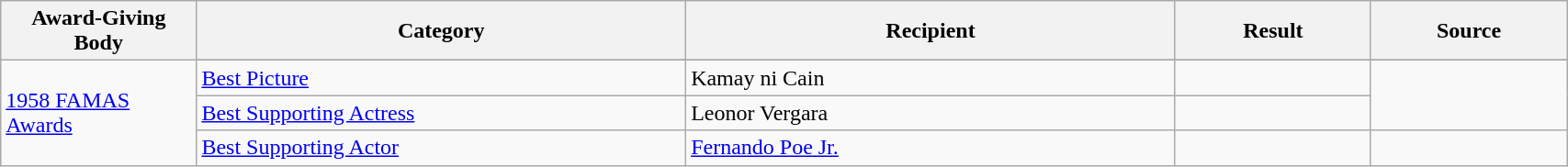<table | width="90%" class="wikitable sortable">
<tr>
<th width="10%">Award-Giving Body</th>
<th width="25%">Category</th>
<th width="25%">Recipient</th>
<th width="10%">Result</th>
<th width="10%">Source</th>
</tr>
<tr>
<td rowspan=4><a href='#'>1958 FAMAS Awards</a></td>
</tr>
<tr>
<td><a href='#'>Best Picture</a></td>
<td>Kamay ni Cain</td>
<td></td>
<td rowspan="2"></td>
</tr>
<tr>
<td><a href='#'>Best Supporting Actress</a></td>
<td>Leonor Vergara</td>
<td></td>
</tr>
<tr>
<td><a href='#'>Best Supporting Actor</a></td>
<td><a href='#'>Fernando Poe Jr.</a></td>
<td></td>
<td></td>
</tr>
</table>
